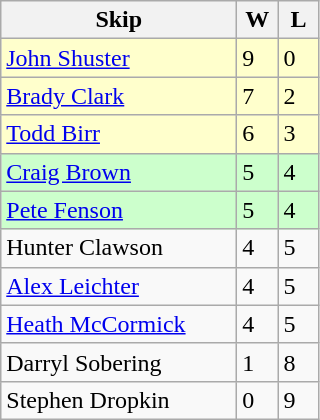<table class="wikitable">
<tr>
<th width="150">Skip</th>
<th width="20">W</th>
<th width="20">L</th>
</tr>
<tr bgcolor="#ffffcc">
<td><a href='#'>John Shuster</a></td>
<td>9</td>
<td>0</td>
</tr>
<tr bgcolor="#ffffcc">
<td><a href='#'>Brady Clark</a></td>
<td>7</td>
<td>2</td>
</tr>
<tr bgcolor="#ffffcc">
<td><a href='#'>Todd Birr</a></td>
<td>6</td>
<td>3</td>
</tr>
<tr bgcolor="#ccffcc">
<td><a href='#'>Craig Brown</a></td>
<td>5</td>
<td>4</td>
</tr>
<tr bgcolor="#ccffcc">
<td><a href='#'>Pete Fenson</a></td>
<td>5</td>
<td>4</td>
</tr>
<tr>
<td>Hunter Clawson</td>
<td>4</td>
<td>5</td>
</tr>
<tr>
<td><a href='#'>Alex Leichter</a></td>
<td>4</td>
<td>5</td>
</tr>
<tr>
<td><a href='#'>Heath McCormick</a></td>
<td>4</td>
<td>5</td>
</tr>
<tr>
<td>Darryl Sobering</td>
<td>1</td>
<td>8</td>
</tr>
<tr>
<td>Stephen Dropkin</td>
<td>0</td>
<td>9</td>
</tr>
</table>
